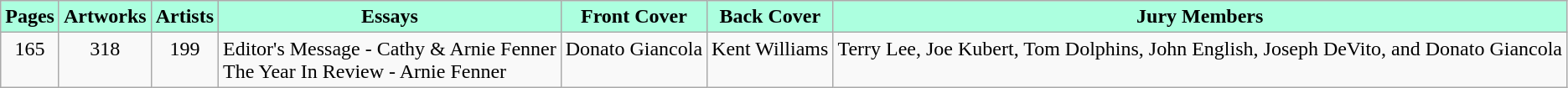<table class="wikitable">
<tr>
<th style="background:#acffdf">Pages</th>
<th style="background:#acffdf">Artworks</th>
<th style="background:#acffdf">Artists</th>
<th style="background:#acffdf">Essays</th>
<th style="background:#acffdf">Front Cover</th>
<th style="background:#acffdf">Back Cover</th>
<th style="background:#acffdf">Jury Members</th>
</tr>
<tr valign="top">
<td align="center">165</td>
<td align="center">318</td>
<td align="center">199</td>
<td>Editor's Message - Cathy & Arnie Fenner<br>The Year In Review - Arnie Fenner</td>
<td>Donato Giancola</td>
<td>Kent Williams</td>
<td>Terry Lee, Joe Kubert, Tom Dolphins, John English, Joseph DeVito, and Donato Giancola</td>
</tr>
</table>
